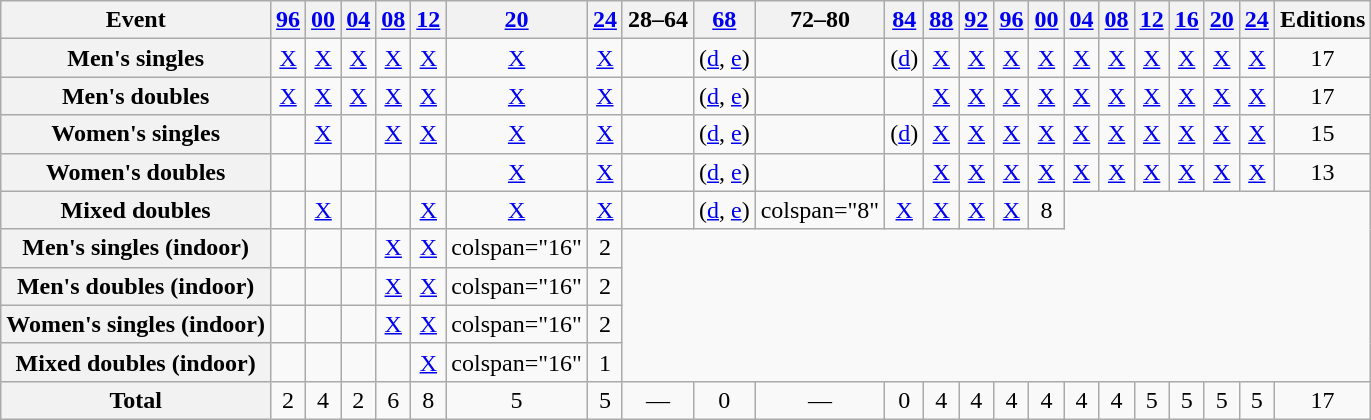<table class="wikitable plainrowheaders sticky-header" style="text-align:center;">
<tr>
<th scope="col">Event</th>
<th scope="col"><a href='#'>96</a></th>
<th scope="col"><a href='#'>00</a></th>
<th scope="col"><a href='#'>04</a></th>
<th scope="col"><a href='#'>08</a></th>
<th scope="col"><a href='#'>12</a></th>
<th scope="col"><a href='#'>20</a></th>
<th scope="col"><a href='#'>24</a></th>
<th scope="col">28–64</th>
<th scope="col"><a href='#'>68</a></th>
<th scope="col">72–80</th>
<th scope="col"><a href='#'>84</a></th>
<th scope="col"><a href='#'>88</a></th>
<th scope="col"><a href='#'>92</a></th>
<th scope="col"><a href='#'>96</a></th>
<th scope="col"><a href='#'>00</a></th>
<th scope="col"><a href='#'>04</a></th>
<th scope="col"><a href='#'>08</a></th>
<th scope="col"><a href='#'>12</a></th>
<th scope="col"><a href='#'>16</a></th>
<th scope="col"><a href='#'>20</a></th>
<th scope="col"><a href='#'>24</a></th>
<th scope="col">Editions</th>
</tr>
<tr>
<th scope="row">Men's singles</th>
<td><a href='#'>X</a></td>
<td><a href='#'>X</a></td>
<td><a href='#'>X</a></td>
<td><a href='#'>X</a></td>
<td><a href='#'>X</a></td>
<td><a href='#'>X</a></td>
<td><a href='#'>X</a></td>
<td></td>
<td>(<a href='#'>d</a>, <a href='#'>e</a>)</td>
<td></td>
<td>(<a href='#'>d</a>)</td>
<td><a href='#'>X</a></td>
<td><a href='#'>X</a></td>
<td><a href='#'>X</a></td>
<td><a href='#'>X</a></td>
<td><a href='#'>X</a></td>
<td><a href='#'>X</a></td>
<td><a href='#'>X</a></td>
<td><a href='#'>X</a></td>
<td><a href='#'>X</a></td>
<td><a href='#'>X</a></td>
<td>17</td>
</tr>
<tr>
<th scope="row">Men's doubles</th>
<td><a href='#'>X</a></td>
<td><a href='#'>X</a></td>
<td><a href='#'>X</a></td>
<td><a href='#'>X</a></td>
<td><a href='#'>X</a></td>
<td><a href='#'>X</a></td>
<td><a href='#'>X</a></td>
<td></td>
<td>(<a href='#'>d</a>, <a href='#'>e</a>)</td>
<td></td>
<td></td>
<td><a href='#'>X</a></td>
<td><a href='#'>X</a></td>
<td><a href='#'>X</a></td>
<td><a href='#'>X</a></td>
<td><a href='#'>X</a></td>
<td><a href='#'>X</a></td>
<td><a href='#'>X</a></td>
<td><a href='#'>X</a></td>
<td><a href='#'>X</a></td>
<td><a href='#'>X</a></td>
<td>17</td>
</tr>
<tr>
<th scope="row">Women's singles</th>
<td></td>
<td><a href='#'>X</a></td>
<td></td>
<td><a href='#'>X</a></td>
<td><a href='#'>X</a></td>
<td><a href='#'>X</a></td>
<td><a href='#'>X</a></td>
<td></td>
<td>(<a href='#'>d</a>, <a href='#'>e</a>)</td>
<td></td>
<td>(<a href='#'>d</a>)</td>
<td><a href='#'>X</a></td>
<td><a href='#'>X</a></td>
<td><a href='#'>X</a></td>
<td><a href='#'>X</a></td>
<td><a href='#'>X</a></td>
<td><a href='#'>X</a></td>
<td><a href='#'>X</a></td>
<td><a href='#'>X</a></td>
<td><a href='#'>X</a></td>
<td><a href='#'>X</a></td>
<td>15</td>
</tr>
<tr>
<th scope="row">Women's doubles</th>
<td></td>
<td></td>
<td></td>
<td></td>
<td></td>
<td><a href='#'>X</a></td>
<td><a href='#'>X</a></td>
<td></td>
<td>(<a href='#'>d</a>, <a href='#'>e</a>)</td>
<td></td>
<td></td>
<td><a href='#'>X</a></td>
<td><a href='#'>X</a></td>
<td><a href='#'>X</a></td>
<td><a href='#'>X</a></td>
<td><a href='#'>X</a></td>
<td><a href='#'>X</a></td>
<td><a href='#'>X</a></td>
<td><a href='#'>X</a></td>
<td><a href='#'>X</a></td>
<td><a href='#'>X</a></td>
<td>13</td>
</tr>
<tr>
<th scope="row">Mixed doubles</th>
<td></td>
<td><a href='#'>X</a></td>
<td></td>
<td></td>
<td><a href='#'>X</a></td>
<td><a href='#'>X</a></td>
<td><a href='#'>X</a></td>
<td></td>
<td>(<a href='#'>d</a>, <a href='#'>e</a>)</td>
<td>colspan="8"</td>
<td><a href='#'>X</a></td>
<td><a href='#'>X</a></td>
<td><a href='#'>X</a></td>
<td><a href='#'>X</a></td>
<td>8</td>
</tr>
<tr>
<th scope="row">Men's singles (indoor)</th>
<td></td>
<td></td>
<td></td>
<td><a href='#'>X</a></td>
<td><a href='#'>X</a></td>
<td>colspan="16"</td>
<td>2</td>
</tr>
<tr>
<th scope="row">Men's doubles (indoor)</th>
<td></td>
<td></td>
<td></td>
<td><a href='#'>X</a></td>
<td><a href='#'>X</a></td>
<td>colspan="16"</td>
<td>2</td>
</tr>
<tr>
<th scope="row">Women's singles (indoor)</th>
<td></td>
<td></td>
<td></td>
<td><a href='#'>X</a></td>
<td><a href='#'>X</a></td>
<td>colspan="16"</td>
<td>2</td>
</tr>
<tr>
<th scope="row">Mixed doubles (indoor)</th>
<td></td>
<td></td>
<td></td>
<td></td>
<td><a href='#'>X</a></td>
<td>colspan="16"</td>
<td>1</td>
</tr>
<tr>
<th scope="row"><strong>Total</strong></th>
<td>2</td>
<td>4</td>
<td>2</td>
<td>6</td>
<td>8</td>
<td>5</td>
<td>5</td>
<td>—</td>
<td>0</td>
<td>—</td>
<td>0</td>
<td>4</td>
<td>4</td>
<td>4</td>
<td>4</td>
<td>4</td>
<td>4</td>
<td>5</td>
<td>5</td>
<td>5</td>
<td>5</td>
<td>17</td>
</tr>
</table>
